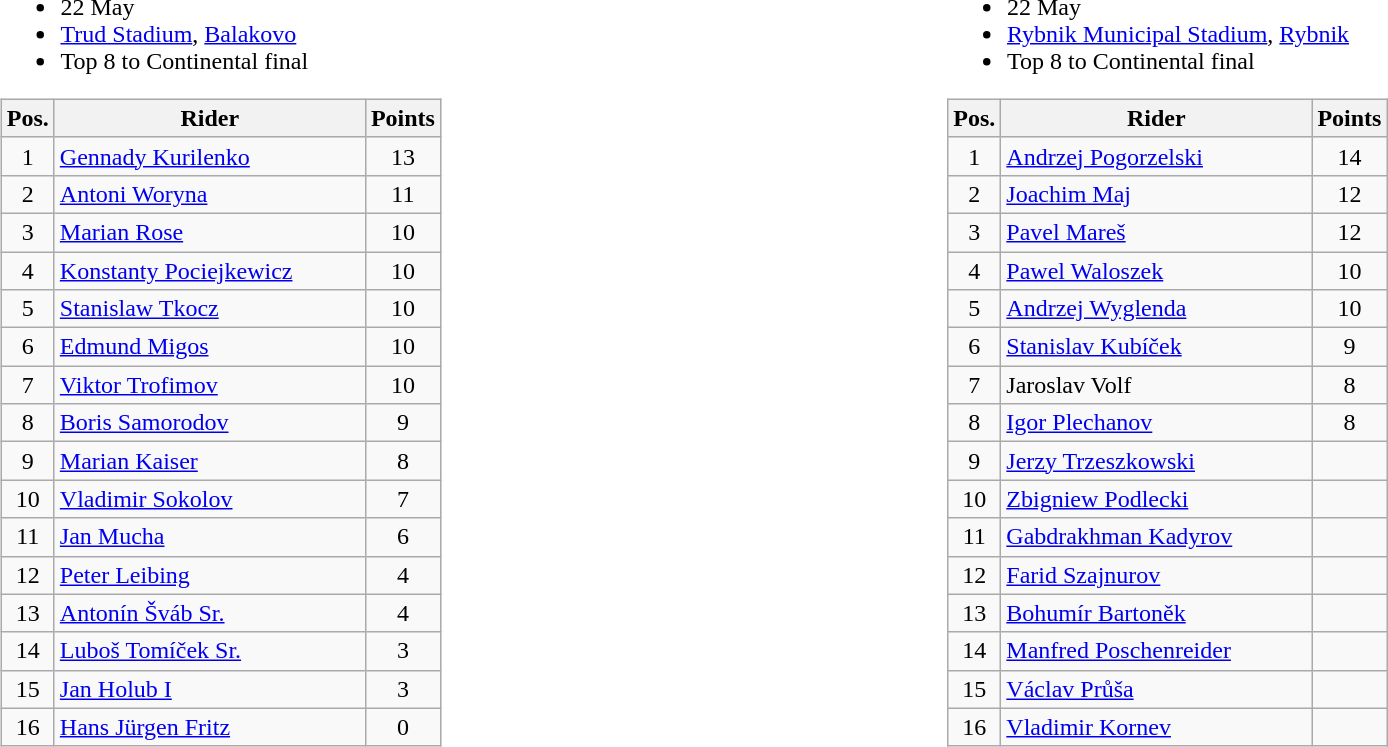<table width=100%>
<tr>
<td width=50% valign=top><br><ul><li>22 May</li><li> <a href='#'>Trud Stadium</a>, <a href='#'>Balakovo</a></li><li>Top 8 to Continental final</li></ul><table class="wikitable" style="text-align:center;">
<tr>
<th width=25px>Pos.</th>
<th width=200px>Rider</th>
<th width=40px>Points</th>
</tr>
<tr>
<td>1</td>
<td align=left> <a href='#'>Gennady Kurilenko</a></td>
<td>13</td>
</tr>
<tr>
<td>2</td>
<td align=left> <a href='#'>Antoni Woryna</a></td>
<td>11</td>
</tr>
<tr>
<td>3</td>
<td align=left> <a href='#'>Marian Rose</a></td>
<td>10</td>
</tr>
<tr>
<td>4</td>
<td align=left> <a href='#'>Konstanty Pociejkewicz</a></td>
<td>10</td>
</tr>
<tr>
<td>5</td>
<td align=left> <a href='#'>Stanislaw Tkocz</a></td>
<td>10</td>
</tr>
<tr>
<td>6</td>
<td align=left> <a href='#'>Edmund Migos</a></td>
<td>10</td>
</tr>
<tr>
<td>7</td>
<td align=left> <a href='#'>Viktor Trofimov</a></td>
<td>10</td>
</tr>
<tr>
<td>8</td>
<td align=left> <a href='#'>Boris Samorodov</a></td>
<td>9</td>
</tr>
<tr>
<td>9</td>
<td align=left> <a href='#'>Marian Kaiser</a></td>
<td>8</td>
</tr>
<tr>
<td>10</td>
<td align=left> <a href='#'>Vladimir Sokolov</a></td>
<td>7</td>
</tr>
<tr>
<td>11</td>
<td align=left> <a href='#'>Jan Mucha</a></td>
<td>6</td>
</tr>
<tr>
<td>12</td>
<td align=left> <a href='#'>Peter Leibing</a></td>
<td>4</td>
</tr>
<tr>
<td>13</td>
<td align=left> <a href='#'>Antonín Šváb Sr.</a></td>
<td>4</td>
</tr>
<tr>
<td>14</td>
<td align=left> <a href='#'>Luboš Tomíček Sr.</a></td>
<td>3</td>
</tr>
<tr>
<td>15</td>
<td align=left> <a href='#'>Jan Holub I</a></td>
<td>3</td>
</tr>
<tr>
<td>16</td>
<td align=left> <a href='#'>Hans Jürgen Fritz</a></td>
<td>0</td>
</tr>
</table>
</td>
<td width=50% valign=top><br><ul><li>22 May</li><li> <a href='#'>Rybnik Municipal Stadium</a>, <a href='#'>Rybnik</a></li><li>Top 8 to Continental final</li></ul><table class="wikitable" style="text-align:center;">
<tr>
<th width=25px>Pos.</th>
<th width=200px>Rider</th>
<th width=40px>Points</th>
</tr>
<tr>
<td>1</td>
<td align=left> <a href='#'>Andrzej Pogorzelski</a></td>
<td>14</td>
</tr>
<tr>
<td>2</td>
<td align=left> <a href='#'>Joachim Maj</a></td>
<td>12</td>
</tr>
<tr>
<td>3</td>
<td align=left> <a href='#'>Pavel Mareš</a></td>
<td>12</td>
</tr>
<tr>
<td>4</td>
<td align=left> <a href='#'>Pawel Waloszek</a></td>
<td>10</td>
</tr>
<tr>
<td>5</td>
<td align=left> <a href='#'>Andrzej Wyglenda</a></td>
<td>10</td>
</tr>
<tr>
<td>6</td>
<td align=left> <a href='#'>Stanislav Kubíček</a></td>
<td>9</td>
</tr>
<tr>
<td>7</td>
<td align=left> Jaroslav Volf</td>
<td>8</td>
</tr>
<tr>
<td>8</td>
<td align=left> <a href='#'>Igor Plechanov</a></td>
<td>8</td>
</tr>
<tr>
<td>9</td>
<td align=left> <a href='#'>Jerzy Trzeszkowski</a></td>
<td></td>
</tr>
<tr>
<td>10</td>
<td align=left> <a href='#'>Zbigniew Podlecki</a></td>
<td></td>
</tr>
<tr>
<td>11</td>
<td align=left> <a href='#'>Gabdrakhman Kadyrov</a></td>
<td></td>
</tr>
<tr>
<td>12</td>
<td align=left> <a href='#'>Farid Szajnurov</a></td>
<td></td>
</tr>
<tr>
<td>13</td>
<td align=left> <a href='#'>Bohumír Bartoněk</a></td>
<td></td>
</tr>
<tr>
<td>14</td>
<td align=left> <a href='#'>Manfred Poschenreider</a></td>
<td></td>
</tr>
<tr>
<td>15</td>
<td align=left> <a href='#'>Václav Průša</a></td>
<td></td>
</tr>
<tr>
<td>16</td>
<td align=left> <a href='#'>Vladimir Kornev</a></td>
<td></td>
</tr>
</table>
</td>
</tr>
</table>
